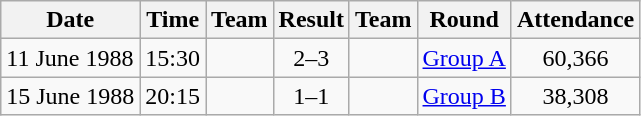<table class="wikitable">
<tr>
<th>Date</th>
<th>Time</th>
<th>Team</th>
<th>Result</th>
<th>Team</th>
<th>Round</th>
<th>Attendance</th>
</tr>
<tr>
<td>11 June 1988</td>
<td>15:30</td>
<td></td>
<td style="text-align:center;">2–3</td>
<td></td>
<td><a href='#'>Group A</a></td>
<td style="text-align:center;">60,366</td>
</tr>
<tr>
<td>15 June 1988</td>
<td>20:15</td>
<td></td>
<td style="text-align:center;">1–1</td>
<td></td>
<td><a href='#'>Group B</a></td>
<td style="text-align:center;">38,308</td>
</tr>
</table>
